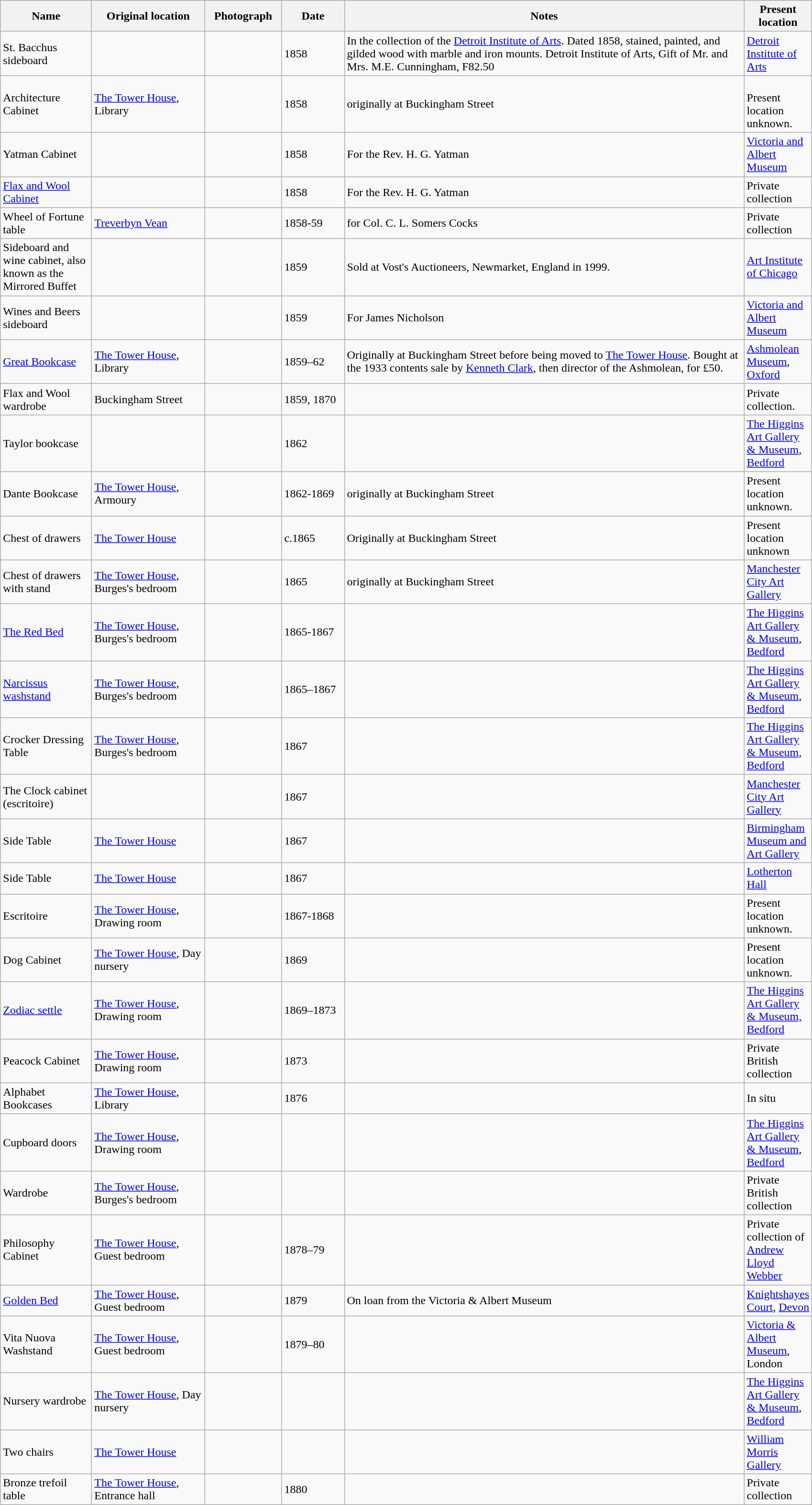<table class="wikitable sortable">
<tr>
<th style="width:120px">Name</th>
<th style="width:150px">Original location</th>
<th style="width:100px" class="unsortable">Photograph</th>
<th style="width:80px">Date</th>
<th style="width:550px" class="unsortable">Notes</th>
<th style="width:24px">Present location</th>
</tr>
<tr>
<td>St. Bacchus sideboard</td>
<td></td>
<td></td>
<td>1858</td>
<td>In the collection of the <a href='#'>Detroit Institute of Arts</a>. Dated 1858, stained, painted, and gilded wood with marble and iron mounts. Detroit Institute of Arts, Gift of Mr. and Mrs. M.E. Cunningham, F82.50</td>
<td><a href='#'>Detroit Institute of Arts</a></td>
</tr>
<tr>
<td>Architecture Cabinet</td>
<td><a href='#'>The Tower House</a>, Library</td>
<td></td>
<td>1858</td>
<td>originally at Buckingham Street</td>
<td><br>Present location unknown.</td>
</tr>
<tr>
<td>Yatman Cabinet</td>
<td></td>
<td></td>
<td>1858</td>
<td>For the Rev. H. G. Yatman</td>
<td><a href='#'>Victoria and Albert Museum</a></td>
</tr>
<tr>
<td><a href='#'>Flax and Wool Cabinet</a></td>
<td></td>
<td></td>
<td>1858</td>
<td>For the Rev. H. G. Yatman</td>
<td>Private collection</td>
</tr>
<tr>
<td>Wheel of Fortune table</td>
<td><a href='#'>Treverbyn Vean</a></td>
<td></td>
<td>1858-59</td>
<td>for Col. C. L. Somers Cocks</td>
<td>Private collection</td>
</tr>
<tr>
<td>Sideboard and wine cabinet, also known as the Mirrored Buffet</td>
<td></td>
<td></td>
<td>1859</td>
<td>Sold at Vost's Auctioneers, Newmarket, England in 1999.</td>
<td><a href='#'>Art Institute of Chicago</a></td>
</tr>
<tr>
<td>Wines and Beers sideboard</td>
<td></td>
<td></td>
<td>1859</td>
<td>For James Nicholson</td>
<td><a href='#'>Victoria and Albert Museum</a></td>
</tr>
<tr>
<td><a href='#'>Great Bookcase</a></td>
<td><a href='#'>The Tower House</a>, Library</td>
<td></td>
<td>1859–62</td>
<td>Originally at Buckingham Street before being moved to <a href='#'>The Tower House</a>. Bought at the 1933 contents sale by <a href='#'>Kenneth Clark</a>, then director of the Ashmolean, for £50.</td>
<td><a href='#'>Ashmolean Museum</a>, <a href='#'>Oxford</a></td>
</tr>
<tr>
<td>Flax and Wool wardrobe</td>
<td>Buckingham Street</td>
<td></td>
<td>1859, 1870</td>
<td></td>
<td>Private collection.</td>
</tr>
<tr>
<td>Taylor bookcase</td>
<td></td>
<td></td>
<td>1862</td>
<td></td>
<td><a href='#'>The Higgins Art Gallery & Museum</a>, <a href='#'>Bedford</a></td>
</tr>
<tr>
<td>Dante Bookcase</td>
<td><a href='#'>The Tower House</a>, Armoury</td>
<td></td>
<td>1862-1869</td>
<td>originally at Buckingham Street</td>
<td>Present location unknown.</td>
</tr>
<tr>
<td>Chest of drawers</td>
<td><a href='#'>The Tower House</a></td>
<td></td>
<td>c.1865</td>
<td>Originally at Buckingham Street</td>
<td>Present location unknown</td>
</tr>
<tr>
<td>Chest of drawers with stand</td>
<td><a href='#'>The Tower House</a>, Burges's bedroom</td>
<td></td>
<td>1865</td>
<td>originally at Buckingham Street</td>
<td><a href='#'>Manchester City Art Gallery</a></td>
</tr>
<tr>
<td><a href='#'>The Red Bed</a></td>
<td><a href='#'>The Tower House</a>, Burges's bedroom</td>
<td></td>
<td>1865-1867</td>
<td></td>
<td><a href='#'>The Higgins Art Gallery & Museum</a>, <a href='#'>Bedford</a></td>
</tr>
<tr>
<td><a href='#'>Narcissus washstand</a></td>
<td><a href='#'>The Tower House</a>, Burges's bedroom</td>
<td></td>
<td>1865–1867</td>
<td></td>
<td><a href='#'>The Higgins Art Gallery & Museum</a>, <a href='#'>Bedford</a></td>
</tr>
<tr>
<td>Crocker Dressing Table</td>
<td><a href='#'>The Tower House</a>, Burges's bedroom</td>
<td></td>
<td>1867</td>
<td></td>
<td><a href='#'>The Higgins Art Gallery & Museum</a>, <a href='#'>Bedford</a></td>
</tr>
<tr>
<td>The Clock cabinet (escritoire)</td>
<td></td>
<td></td>
<td>1867</td>
<td></td>
<td><a href='#'>Manchester City Art Gallery</a></td>
</tr>
<tr>
<td>Side Table</td>
<td><a href='#'>The Tower House</a></td>
<td></td>
<td>1867</td>
<td></td>
<td><a href='#'>Birmingham Museum and Art Gallery</a></td>
</tr>
<tr>
<td>Side Table</td>
<td><a href='#'>The Tower House</a></td>
<td></td>
<td>1867</td>
<td></td>
<td><a href='#'>Lotherton Hall</a></td>
</tr>
<tr>
<td>Escritoire</td>
<td><a href='#'>The Tower House</a>, Drawing room</td>
<td></td>
<td>1867-1868</td>
<td></td>
<td>Present location unknown.</td>
</tr>
<tr>
<td>Dog Cabinet</td>
<td><a href='#'>The Tower House</a>, Day nursery</td>
<td></td>
<td>1869</td>
<td></td>
<td>Present location unknown.</td>
</tr>
<tr>
<td><a href='#'>Zodiac settle</a></td>
<td><a href='#'>The Tower House</a>, Drawing room</td>
<td></td>
<td>1869–1873</td>
<td></td>
<td><a href='#'>The Higgins Art Gallery & Museum, Bedford</a></td>
</tr>
<tr>
<td>Peacock Cabinet</td>
<td><a href='#'>The Tower House</a>, Drawing room</td>
<td></td>
<td>1873</td>
<td></td>
<td>Private British collection</td>
</tr>
<tr>
<td>Alphabet Bookcases</td>
<td><a href='#'>The Tower House</a>, Library</td>
<td></td>
<td>1876</td>
<td></td>
<td>In situ</td>
</tr>
<tr>
<td>Cupboard doors</td>
<td><a href='#'>The Tower House</a>, Drawing room</td>
<td></td>
<td></td>
<td></td>
<td><a href='#'>The Higgins Art Gallery & Museum</a>, <a href='#'>Bedford</a></td>
</tr>
<tr>
<td>Wardrobe</td>
<td><a href='#'>The Tower House</a>, Burges's bedroom</td>
<td></td>
<td></td>
<td></td>
<td>Private British collection</td>
</tr>
<tr>
<td>Philosophy Cabinet</td>
<td><a href='#'>The Tower House</a>, Guest bedroom</td>
<td></td>
<td>1878–79</td>
<td></td>
<td>Private collection of <a href='#'>Andrew Lloyd Webber</a></td>
</tr>
<tr>
<td><a href='#'>Golden Bed</a></td>
<td><a href='#'>The Tower House</a>, Guest bedroom</td>
<td></td>
<td>1879</td>
<td>On loan from the Victoria & Albert Museum</td>
<td><a href='#'>Knightshayes Court</a>, <a href='#'>Devon</a></td>
</tr>
<tr>
<td>Vita Nuova Washstand</td>
<td><a href='#'>The Tower House</a>, Guest bedroom</td>
<td></td>
<td>1879–80</td>
<td></td>
<td><a href='#'>Victoria & Albert Museum</a>, London</td>
</tr>
<tr>
<td>Nursery wardrobe</td>
<td><a href='#'>The Tower House</a>, Day nursery</td>
<td></td>
<td></td>
<td></td>
<td><a href='#'>The Higgins Art Gallery & Museum</a>, <a href='#'>Bedford</a></td>
</tr>
<tr>
<td>Two chairs</td>
<td><a href='#'>The Tower House</a></td>
<td></td>
<td></td>
<td></td>
<td><a href='#'>William Morris Gallery</a></td>
</tr>
<tr>
<td>Bronze trefoil table</td>
<td><a href='#'>The Tower House</a>, Entrance hall</td>
<td></td>
<td>1880</td>
<td></td>
<td>Private collection</td>
</tr>
</table>
